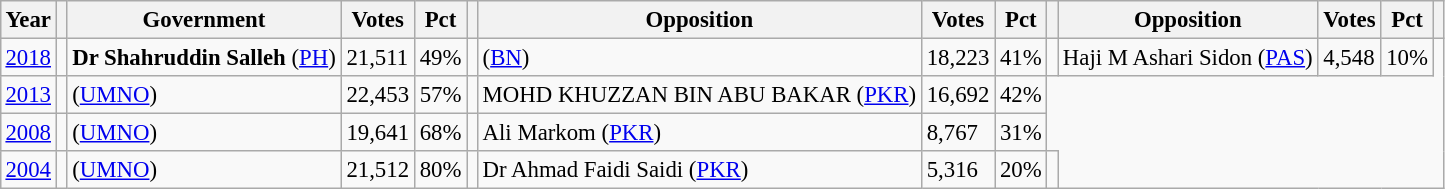<table class="wikitable" style="margin:0.5em ; font-size:95%">
<tr>
<th>Year</th>
<th></th>
<th>Government</th>
<th>Votes</th>
<th>Pct</th>
<th></th>
<th>Opposition</th>
<th>Votes</th>
<th>Pct</th>
<th></th>
<th>Opposition</th>
<th>Votes</th>
<th>Pct</th>
<th></th>
</tr>
<tr>
<td><a href='#'>2018</a></td>
<td></td>
<td><strong>Dr Shahruddin Salleh</strong> (<a href='#'>PH</a>)</td>
<td>21,511</td>
<td>49%</td>
<td></td>
<td> (<a href='#'>BN</a>)</td>
<td>18,223</td>
<td>41%</td>
<td></td>
<td>Haji M Ashari Sidon (<a href='#'>PAS</a>)</td>
<td>4,548</td>
<td>10%</td>
</tr>
<tr>
<td><a href='#'>2013</a></td>
<td></td>
<td> (<a href='#'>UMNO</a>)</td>
<td>22,453</td>
<td>57%</td>
<td></td>
<td>MOHD KHUZZAN BIN ABU BAKAR (<a href='#'>PKR</a>)</td>
<td>16,692</td>
<td>42%</td>
</tr>
<tr>
<td><a href='#'>2008</a></td>
<td></td>
<td> (<a href='#'>UMNO</a>)</td>
<td>19,641</td>
<td>68%</td>
<td></td>
<td>Ali Markom (<a href='#'>PKR</a>)</td>
<td>8,767</td>
<td>31%</td>
</tr>
<tr>
<td><a href='#'>2004</a></td>
<td></td>
<td> (<a href='#'>UMNO</a>)</td>
<td>21,512</td>
<td>80%</td>
<td></td>
<td>Dr Ahmad Faidi Saidi (<a href='#'>PKR</a>)</td>
<td>5,316</td>
<td>20%</td>
<td></td>
</tr>
</table>
